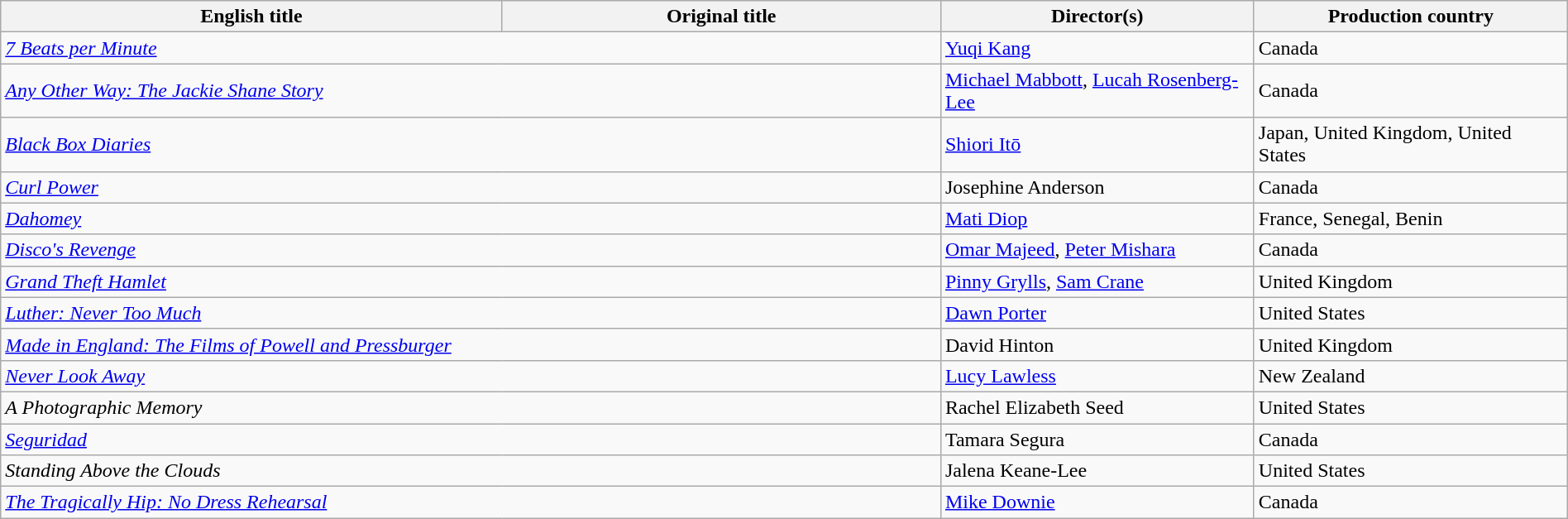<table class="wikitable" width=100%>
<tr>
<th scope="col" width="32%">English title</th>
<th scope="col" width="28%">Original title</th>
<th scope="col" width="20%">Director(s)</th>
<th scope="col" width="20%">Production country</th>
</tr>
<tr>
<td colspan=2><em><a href='#'>7 Beats per Minute</a></em></td>
<td><a href='#'>Yuqi Kang</a></td>
<td>Canada</td>
</tr>
<tr>
<td colspan=2><em><a href='#'>Any Other Way: The Jackie Shane Story</a></em></td>
<td><a href='#'>Michael Mabbott</a>, <a href='#'>Lucah Rosenberg-Lee</a></td>
<td>Canada</td>
</tr>
<tr>
<td colspan=2><em><a href='#'>Black Box Diaries</a></em></td>
<td><a href='#'>Shiori Itō</a></td>
<td>Japan, United Kingdom, United States</td>
</tr>
<tr>
<td colspan=2><em><a href='#'>Curl Power</a></em></td>
<td>Josephine Anderson</td>
<td>Canada</td>
</tr>
<tr>
<td colspan=2><em><a href='#'>Dahomey</a></em></td>
<td><a href='#'>Mati Diop</a></td>
<td>France, Senegal, Benin</td>
</tr>
<tr>
<td colspan=2><em><a href='#'>Disco's Revenge</a></em></td>
<td><a href='#'>Omar Majeed</a>, <a href='#'>Peter Mishara</a></td>
<td>Canada</td>
</tr>
<tr>
<td colspan=2><em><a href='#'>Grand Theft Hamlet</a></em></td>
<td><a href='#'>Pinny Grylls</a>, <a href='#'>Sam Crane</a></td>
<td>United Kingdom</td>
</tr>
<tr>
<td colspan=2><em><a href='#'>Luther: Never Too Much</a></em></td>
<td><a href='#'>Dawn Porter</a></td>
<td>United States</td>
</tr>
<tr>
<td colspan=2><em><a href='#'>Made in England: The Films of Powell and Pressburger</a></em></td>
<td>David Hinton</td>
<td>United Kingdom</td>
</tr>
<tr>
<td colspan=2><em><a href='#'>Never Look Away</a></em></td>
<td><a href='#'>Lucy Lawless</a></td>
<td>New Zealand</td>
</tr>
<tr>
<td colspan=2><em>A Photographic Memory</em></td>
<td>Rachel Elizabeth Seed</td>
<td>United States</td>
</tr>
<tr>
<td colspan=2><em><a href='#'>Seguridad</a></em></td>
<td>Tamara Segura</td>
<td>Canada</td>
</tr>
<tr>
<td colspan=2><em>Standing Above the Clouds</em></td>
<td>Jalena Keane-Lee</td>
<td>United States</td>
</tr>
<tr>
<td colspan=2><em><a href='#'>The Tragically Hip: No Dress Rehearsal</a></em></td>
<td><a href='#'>Mike Downie</a></td>
<td>Canada</td>
</tr>
</table>
